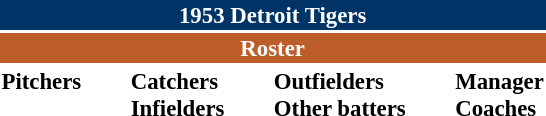<table class="toccolours" style="font-size: 95%;">
<tr>
<th colspan="10" style="background-color: #003366; color: white; text-align: center;">1953 Detroit Tigers</th>
</tr>
<tr>
<td colspan="10" style="background-color: #bd5d29; color: white; text-align: center;"><strong>Roster</strong></td>
</tr>
<tr>
<td valign="top"><strong>Pitchers</strong><br>


















</td>
<td width="25px"></td>
<td valign="top"><strong>Catchers</strong><br>



<strong>Infielders</strong>









</td>
<td width="25px"></td>
<td valign="top"><strong>Outfielders</strong><br>







<strong>Other batters</strong>
</td>
<td width="25px"></td>
<td valign="top"><strong>Manager</strong><br>
<strong>Coaches</strong>


</td>
</tr>
</table>
